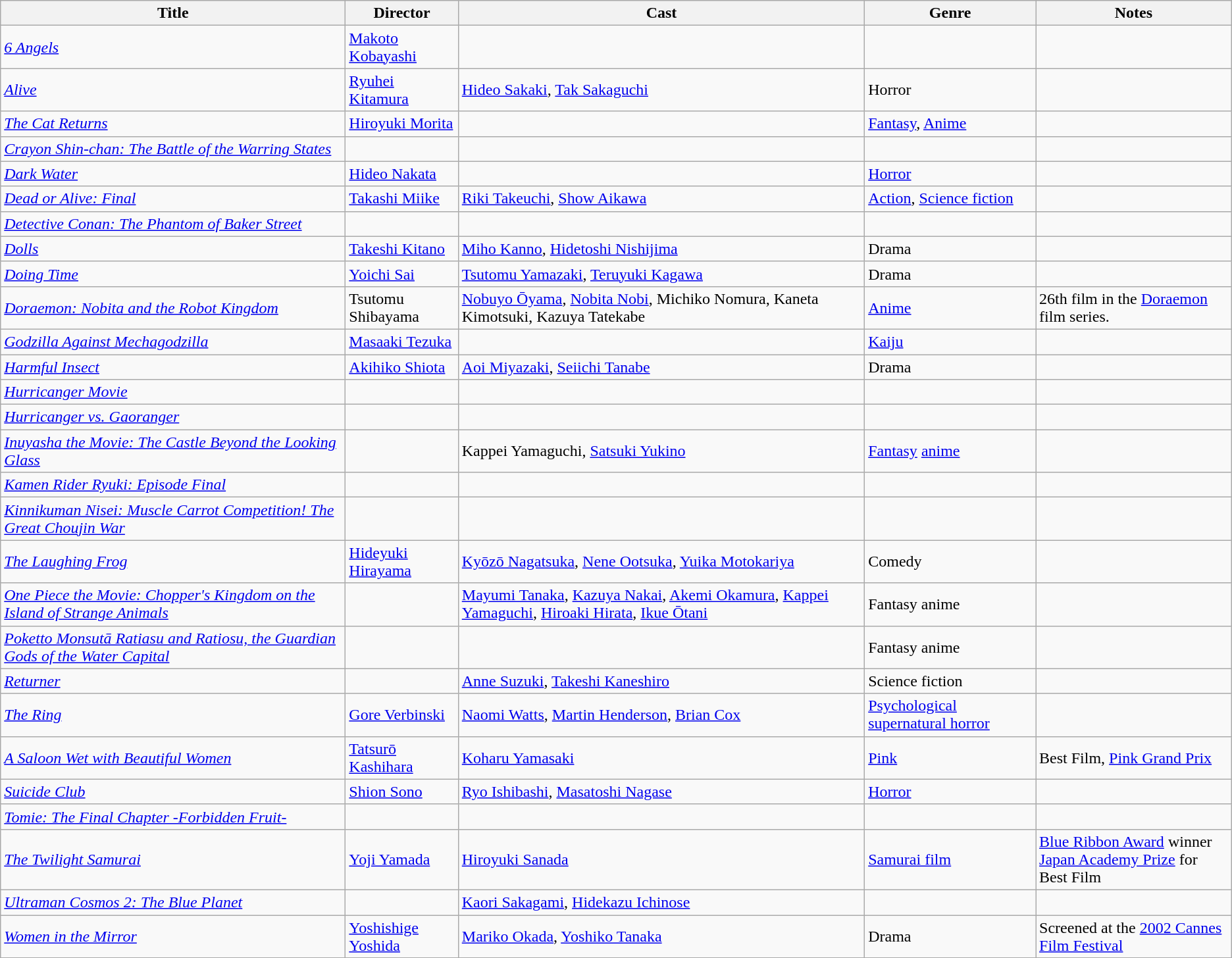<table class="wikitable sortable">
<tr>
<th>Title</th>
<th>Director</th>
<th>Cast</th>
<th>Genre</th>
<th>Notes</th>
</tr>
<tr>
<td><em><a href='#'>6 Angels</a></em></td>
<td><a href='#'>Makoto Kobayashi</a></td>
<td></td>
<td></td>
<td></td>
</tr>
<tr>
<td><em><a href='#'>Alive</a></em></td>
<td><a href='#'>Ryuhei Kitamura</a></td>
<td><a href='#'>Hideo Sakaki</a>, <a href='#'>Tak Sakaguchi</a></td>
<td>Horror</td>
<td></td>
</tr>
<tr>
<td><em><a href='#'>The Cat Returns</a></em></td>
<td><a href='#'>Hiroyuki Morita</a></td>
<td></td>
<td><a href='#'>Fantasy</a>, <a href='#'>Anime</a></td>
<td></td>
</tr>
<tr>
<td><em><a href='#'>Crayon Shin-chan: The Battle of the Warring States</a></em></td>
<td></td>
<td></td>
<td></td>
<td></td>
</tr>
<tr>
<td><em><a href='#'>Dark Water</a></em></td>
<td><a href='#'>Hideo Nakata</a></td>
<td></td>
<td><a href='#'>Horror</a></td>
<td></td>
</tr>
<tr>
<td><em><a href='#'>Dead or Alive: Final</a></em></td>
<td><a href='#'>Takashi Miike</a></td>
<td><a href='#'>Riki Takeuchi</a>, <a href='#'>Show Aikawa</a></td>
<td><a href='#'>Action</a>, <a href='#'>Science fiction</a></td>
<td></td>
</tr>
<tr>
<td><em><a href='#'>Detective Conan: The Phantom of Baker Street</a></em></td>
<td></td>
<td></td>
<td></td>
<td></td>
</tr>
<tr>
<td><em><a href='#'>Dolls</a></em></td>
<td><a href='#'>Takeshi Kitano</a></td>
<td><a href='#'>Miho Kanno</a>, <a href='#'>Hidetoshi Nishijima</a></td>
<td>Drama</td>
<td></td>
</tr>
<tr>
<td><em><a href='#'>Doing Time</a></em></td>
<td><a href='#'>Yoichi Sai</a></td>
<td><a href='#'>Tsutomu Yamazaki</a>, <a href='#'>Teruyuki Kagawa</a></td>
<td>Drama</td>
<td></td>
</tr>
<tr>
<td><em><a href='#'>Doraemon: Nobita and the Robot Kingdom</a></em></td>
<td>Tsutomu Shibayama</td>
<td><a href='#'>Nobuyo Ōyama</a>, <a href='#'>Nobita Nobi</a>, Michiko Nomura, Kaneta Kimotsuki, Kazuya Tatekabe</td>
<td><a href='#'>Anime</a></td>
<td>26th film in the <a href='#'>Doraemon</a> film series.</td>
</tr>
<tr>
<td><em><a href='#'>Godzilla Against Mechagodzilla</a></em></td>
<td><a href='#'>Masaaki Tezuka</a></td>
<td></td>
<td><a href='#'>Kaiju</a></td>
<td></td>
</tr>
<tr>
<td><em><a href='#'>Harmful Insect</a></em></td>
<td><a href='#'>Akihiko Shiota</a></td>
<td><a href='#'>Aoi Miyazaki</a>, <a href='#'>Seiichi Tanabe</a></td>
<td>Drama</td>
<td></td>
</tr>
<tr>
<td><em><a href='#'>Hurricanger Movie</a></em></td>
<td></td>
<td></td>
<td></td>
<td></td>
</tr>
<tr>
<td><em><a href='#'>Hurricanger vs. Gaoranger</a></em></td>
<td></td>
<td></td>
<td></td>
<td></td>
</tr>
<tr>
<td><em><a href='#'>Inuyasha the Movie: The Castle Beyond the Looking Glass</a></em></td>
<td></td>
<td>Kappei Yamaguchi, <a href='#'>Satsuki Yukino</a></td>
<td><a href='#'>Fantasy</a> <a href='#'>anime</a></td>
<td></td>
</tr>
<tr>
<td><em><a href='#'>Kamen Rider Ryuki: Episode Final</a></em></td>
<td></td>
<td></td>
<td></td>
<td></td>
</tr>
<tr>
<td><em><a href='#'>Kinnikuman Nisei: Muscle Carrot Competition! The Great Choujin War</a></em></td>
<td></td>
<td></td>
<td></td>
<td></td>
</tr>
<tr>
<td><em><a href='#'>The Laughing Frog</a></em></td>
<td><a href='#'>Hideyuki Hirayama</a></td>
<td><a href='#'>Kyōzō Nagatsuka</a>, <a href='#'>Nene Ootsuka</a>, <a href='#'>Yuika Motokariya</a></td>
<td>Comedy</td>
<td></td>
</tr>
<tr>
<td><em><a href='#'>One Piece the Movie: Chopper's Kingdom on the Island of Strange Animals</a></em></td>
<td></td>
<td><a href='#'>Mayumi Tanaka</a>, <a href='#'>Kazuya Nakai</a>, <a href='#'>Akemi Okamura</a>, <a href='#'>Kappei Yamaguchi</a>, <a href='#'>Hiroaki Hirata</a>, <a href='#'>Ikue Ōtani</a></td>
<td>Fantasy anime</td>
<td></td>
</tr>
<tr>
<td><em><a href='#'>Poketto Monsutā Ratiasu and Ratiosu, the Guardian Gods of the Water Capital</a></em></td>
<td></td>
<td></td>
<td>Fantasy anime</td>
<td></td>
</tr>
<tr>
<td><em><a href='#'>Returner</a></em></td>
<td></td>
<td><a href='#'>Anne Suzuki</a>, <a href='#'>Takeshi Kaneshiro</a></td>
<td>Science fiction</td>
<td></td>
</tr>
<tr>
<td><em><a href='#'>The Ring</a></em></td>
<td><a href='#'>Gore Verbinski</a></td>
<td><a href='#'>Naomi Watts</a>, <a href='#'>Martin Henderson</a>, <a href='#'>Brian Cox</a></td>
<td><a href='#'>Psychological</a> <a href='#'>supernatural horror</a></td>
<td></td>
</tr>
<tr>
<td><em><a href='#'>A Saloon Wet with Beautiful Women</a></em></td>
<td><a href='#'>Tatsurō Kashihara</a></td>
<td><a href='#'>Koharu Yamasaki</a></td>
<td><a href='#'>Pink</a></td>
<td>Best Film, <a href='#'>Pink Grand Prix</a></td>
</tr>
<tr>
<td><em><a href='#'>Suicide Club</a></em></td>
<td><a href='#'>Shion Sono</a></td>
<td><a href='#'>Ryo Ishibashi</a>, <a href='#'>Masatoshi Nagase</a></td>
<td><a href='#'>Horror</a></td>
<td></td>
</tr>
<tr>
<td><em><a href='#'>Tomie: The Final Chapter -Forbidden Fruit-</a></em></td>
<td></td>
<td></td>
<td></td>
<td></td>
</tr>
<tr>
<td><em><a href='#'>The Twilight Samurai</a></em></td>
<td><a href='#'>Yoji Yamada</a></td>
<td><a href='#'>Hiroyuki Sanada</a></td>
<td><a href='#'>Samurai film</a></td>
<td><a href='#'>Blue Ribbon Award</a> winner<br><a href='#'>Japan Academy Prize</a> for Best Film</td>
</tr>
<tr>
<td><em><a href='#'>Ultraman Cosmos 2: The Blue Planet</a></em></td>
<td></td>
<td><a href='#'>Kaori Sakagami</a>, <a href='#'>Hidekazu Ichinose</a></td>
<td></td>
<td></td>
</tr>
<tr>
<td><em> <a href='#'>Women in the Mirror</a></em></td>
<td><a href='#'>Yoshishige Yoshida</a></td>
<td><a href='#'>Mariko Okada</a>, <a href='#'>Yoshiko Tanaka</a></td>
<td>Drama</td>
<td>Screened at the <a href='#'>2002 Cannes Film Festival</a></td>
</tr>
<tr>
</tr>
</table>
